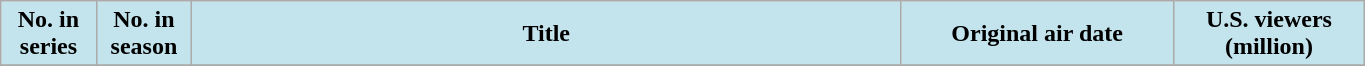<table class="wikitable plainrowheaders" style="width:72%;">
<tr>
<th scope="col" style="background-color: #C3E4ED; color: #000000;" width=7%>No. in<br>series</th>
<th scope="col" style="background-color: #C3E4ED; color: #000000;" width=7%>No. in<br>season</th>
<th scope="col" style="background-color: #C3E4ED; color: #000000;">Title</th>
<th scope="col" style="background-color: #C3E4ED; color: #000000;" width=20%>Original air date</th>
<th scope="col" style="background-color: #C3E4ED; color: #000000;" width=14%>U.S. viewers<br>(million)</th>
</tr>
<tr>
</tr>
</table>
